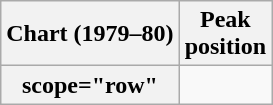<table class="wikitable sortable plainrowheaders">
<tr>
<th scope="col">Chart (1979–80)</th>
<th scope="col">Peak<br>position</th>
</tr>
<tr>
<th>scope="row"</th>
</tr>
</table>
